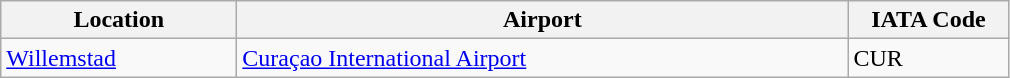<table class="wikitable">
<tr>
<th scope="col" style="width:150px;"><strong>Location</strong></th>
<th scope="col" style="width:400px;"><strong>Airport</strong></th>
<th scope="col" style="width:100px;"><strong>IATA Code</strong></th>
</tr>
<tr>
<td><a href='#'>Willemstad</a></td>
<td><a href='#'>Curaçao International Airport</a></td>
<td>CUR</td>
</tr>
</table>
